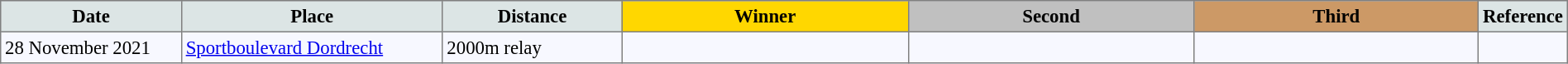<table bgcolor="#f7f8ff" cellpadding="3" cellspacing="0" border="1" style="font-size: 95%; border: gray solid 1px; border-collapse: collapse;">
<tr bgcolor="#cccccc" (1>
<td width="150" align="center" bgcolor="#dce5e5"><strong>Date</strong></td>
<td width="220" align="center" bgcolor="#dce5e5"><strong>Place</strong></td>
<td width="150" align="center" bgcolor="#dce5e5"><strong>Distance</strong></td>
<td align="center" bgcolor="gold" width="250"><strong>Winner</strong></td>
<td align="center" bgcolor="silver" width="250"><strong>Second</strong></td>
<td width="250" align="center" bgcolor="#cc9966"><strong>Third</strong></td>
<td width="30" align="center" bgcolor="#dce5e5"><strong>Reference</strong></td>
</tr>
<tr align="left">
<td>28 November 2021</td>
<td><a href='#'>Sportboulevard Dordrecht</a></td>
<td>2000m relay</td>
<td></td>
<td></td>
<td></td>
<td></td>
</tr>
</table>
